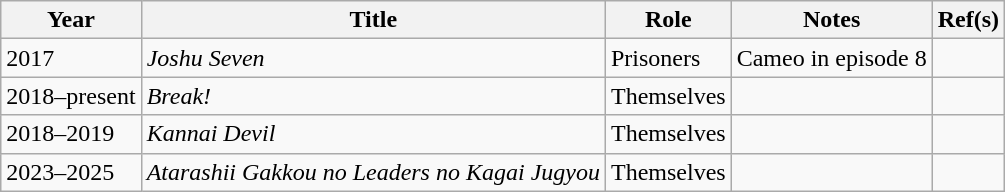<table class="wikitable">
<tr>
<th>Year</th>
<th>Title</th>
<th>Role</th>
<th>Notes</th>
<th>Ref(s)</th>
</tr>
<tr>
<td>2017</td>
<td><em>Joshu Seven</em></td>
<td>Prisoners</td>
<td>Cameo in episode 8</td>
<td></td>
</tr>
<tr>
<td>2018–present</td>
<td><em>Break!</em></td>
<td>Themselves</td>
<td></td>
<td></td>
</tr>
<tr>
<td>2018–2019</td>
<td><em>Kannai Devil</em></td>
<td>Themselves</td>
<td></td>
<td></td>
</tr>
<tr>
<td>2023–2025</td>
<td><em>Atarashii Gakkou no Leaders no Kagai Jugyou</em></td>
<td>Themselves</td>
<td></td>
<td></td>
</tr>
</table>
